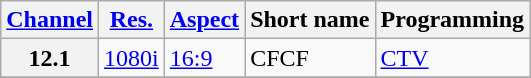<table class="wikitable">
<tr>
<th><a href='#'>Channel</a></th>
<th><a href='#'>Res.</a></th>
<th><a href='#'>Aspect</a></th>
<th>Short name</th>
<th>Programming</th>
</tr>
<tr>
<th scope = "row">12.1</th>
<td><a href='#'>1080i</a></td>
<td><a href='#'>16:9</a></td>
<td>CFCF</td>
<td><a href='#'>CTV</a></td>
</tr>
<tr>
</tr>
</table>
